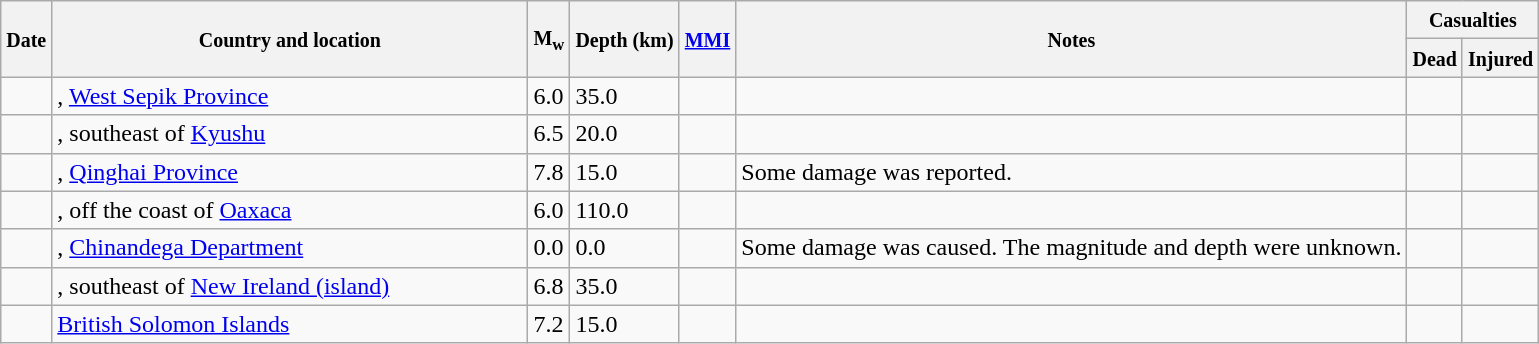<table class="wikitable sortable sort-under" style="border:1px black; margin-left:1em;">
<tr>
<th rowspan="2"><small>Date</small></th>
<th rowspan="2" style="width: 310px"><small>Country and location</small></th>
<th rowspan="2"><small>M<sub>w</sub></small></th>
<th rowspan="2"><small>Depth (km)</small></th>
<th rowspan="2"><small><a href='#'>MMI</a></small></th>
<th rowspan="2" class="unsortable"><small>Notes</small></th>
<th colspan="2"><small>Casualties</small></th>
</tr>
<tr>
<th><small>Dead</small></th>
<th><small>Injured</small></th>
</tr>
<tr>
<td></td>
<td>, <a href='#'>West Sepik Province</a></td>
<td>6.0</td>
<td>35.0</td>
<td></td>
<td></td>
<td></td>
<td></td>
</tr>
<tr>
<td></td>
<td>, southeast of <a href='#'>Kyushu</a></td>
<td>6.5</td>
<td>20.0</td>
<td></td>
<td></td>
<td></td>
<td></td>
</tr>
<tr>
<td></td>
<td>, <a href='#'>Qinghai Province</a></td>
<td>7.8</td>
<td>15.0</td>
<td></td>
<td>Some damage was reported.</td>
<td></td>
<td></td>
</tr>
<tr>
<td></td>
<td>, off the coast of <a href='#'>Oaxaca</a></td>
<td>6.0</td>
<td>110.0</td>
<td></td>
<td></td>
<td></td>
<td></td>
</tr>
<tr>
<td></td>
<td>, <a href='#'>Chinandega Department</a></td>
<td>0.0</td>
<td>0.0</td>
<td></td>
<td>Some damage was caused. The magnitude and depth were unknown.</td>
<td></td>
<td></td>
</tr>
<tr>
<td></td>
<td>, southeast of <a href='#'>New Ireland (island)</a></td>
<td>6.8</td>
<td>35.0</td>
<td></td>
<td></td>
<td></td>
<td></td>
</tr>
<tr>
<td></td>
<td> <a href='#'>British Solomon Islands</a></td>
<td>7.2</td>
<td>15.0</td>
<td></td>
<td></td>
<td></td>
<td></td>
</tr>
</table>
